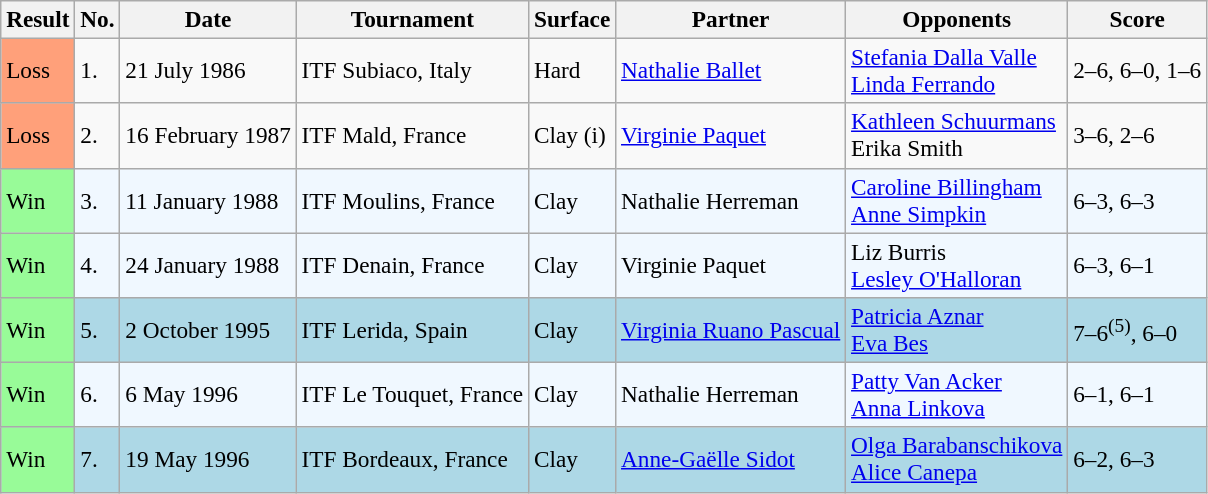<table class="wikitable" style="font-size:97%">
<tr>
<th>Result</th>
<th>No.</th>
<th>Date</th>
<th>Tournament</th>
<th>Surface</th>
<th>Partner</th>
<th>Opponents</th>
<th>Score</th>
</tr>
<tr>
<td style="background:#ffa07a;">Loss</td>
<td>1.</td>
<td>21 July 1986</td>
<td>ITF Subiaco, Italy</td>
<td>Hard</td>
<td> <a href='#'>Nathalie Ballet</a></td>
<td> <a href='#'>Stefania Dalla Valle</a> <br>  <a href='#'>Linda Ferrando</a></td>
<td>2–6, 6–0, 1–6</td>
</tr>
<tr>
<td style="background:#ffa07a;">Loss</td>
<td>2.</td>
<td>16 February 1987</td>
<td>ITF Mald, France</td>
<td>Clay (i)</td>
<td> <a href='#'>Virginie Paquet</a></td>
<td> <a href='#'>Kathleen Schuurmans</a> <br>  Erika Smith</td>
<td>3–6, 2–6</td>
</tr>
<tr style="background:#f0f8ff;">
<td style="background:#98fb98;">Win</td>
<td>3.</td>
<td>11 January 1988</td>
<td>ITF Moulins, France</td>
<td>Clay</td>
<td> Nathalie Herreman</td>
<td> <a href='#'>Caroline Billingham</a> <br>  <a href='#'>Anne Simpkin</a></td>
<td>6–3, 6–3</td>
</tr>
<tr style="background:#f0f8ff;">
<td style="background:#98fb98;">Win</td>
<td>4.</td>
<td>24 January 1988</td>
<td>ITF Denain, France</td>
<td>Clay</td>
<td> Virginie Paquet</td>
<td> Liz Burris <br>  <a href='#'>Lesley O'Halloran</a></td>
<td>6–3, 6–1</td>
</tr>
<tr style="background:lightblue;">
<td style="background:#98fb98;">Win</td>
<td>5.</td>
<td>2 October 1995</td>
<td>ITF Lerida, Spain</td>
<td>Clay</td>
<td> <a href='#'>Virginia Ruano Pascual</a></td>
<td> <a href='#'>Patricia Aznar</a> <br>  <a href='#'>Eva Bes</a></td>
<td>7–6<sup>(5)</sup>, 6–0</td>
</tr>
<tr style="background:#f0f8ff;">
<td style="background:#98fb98;">Win</td>
<td>6.</td>
<td>6 May 1996</td>
<td>ITF Le Touquet, France</td>
<td>Clay</td>
<td> Nathalie Herreman</td>
<td> <a href='#'>Patty Van Acker</a> <br>  <a href='#'>Anna Linkova</a></td>
<td>6–1, 6–1</td>
</tr>
<tr style="background:lightblue;">
<td style="background:#98fb98;">Win</td>
<td>7.</td>
<td>19 May 1996</td>
<td>ITF Bordeaux, France</td>
<td>Clay</td>
<td> <a href='#'>Anne-Gaëlle Sidot</a></td>
<td> <a href='#'>Olga Barabanschikova</a> <br>  <a href='#'>Alice Canepa</a></td>
<td>6–2, 6–3</td>
</tr>
</table>
